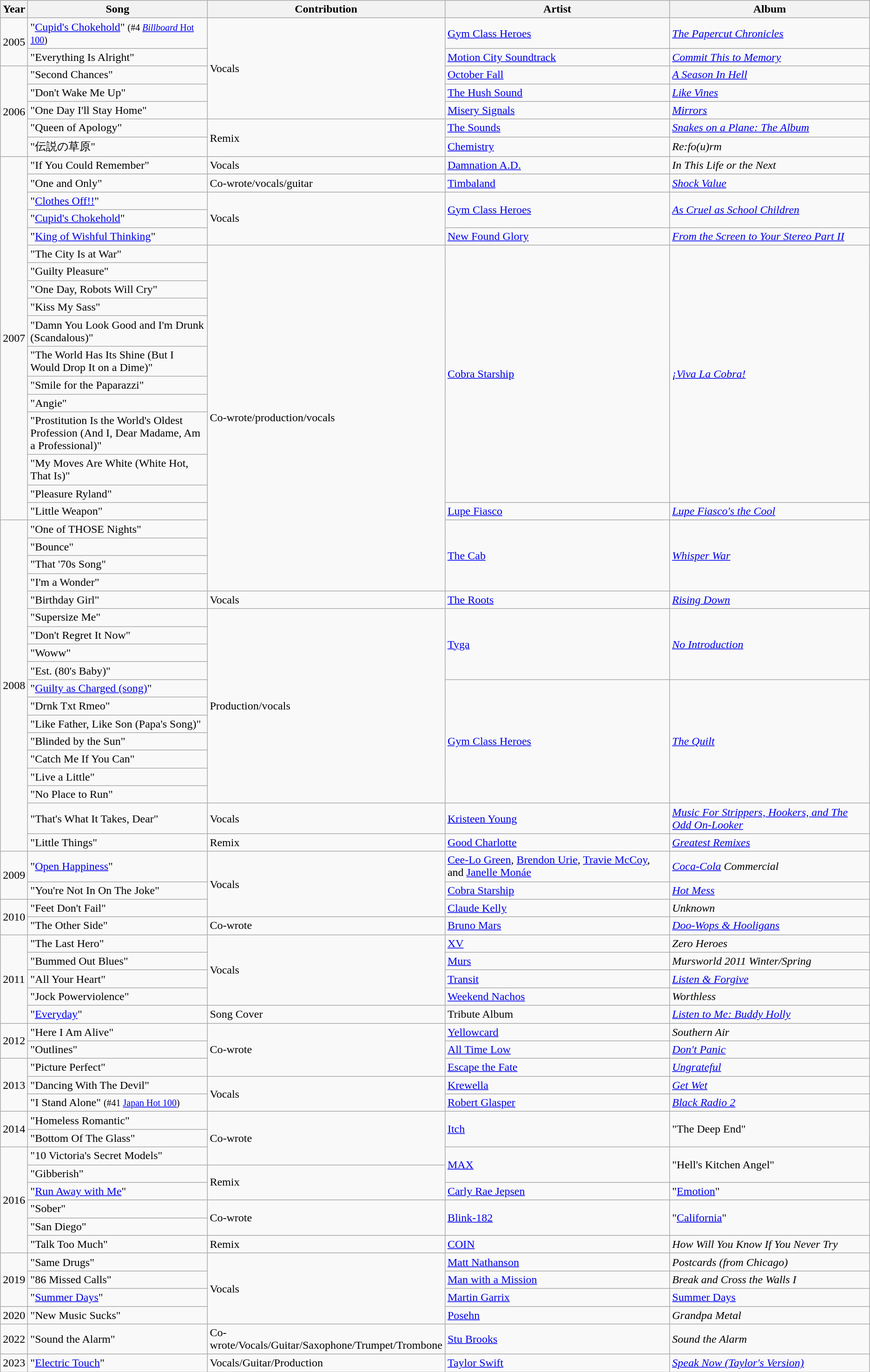<table class="wikitable">
<tr>
<th style="text-align:center;">Year</th>
<th style="text-align:center; width:250px;">Song</th>
<th style="text-align:center; width:250px;">Contribution</th>
<th style="text-align:center;">Artist</th>
<th style="text-align:center;">Album</th>
</tr>
<tr>
<td rowspan="2">2005</td>
<td>"<a href='#'>Cupid's Chokehold</a>" <small>(#4 <a href='#'><em>Billboard</em> Hot 100</a>)</small></td>
<td rowspan="5">Vocals</td>
<td><a href='#'>Gym Class Heroes</a></td>
<td><em><a href='#'>The Papercut Chronicles</a></em></td>
</tr>
<tr>
<td>"Everything Is Alright"</td>
<td><a href='#'>Motion City Soundtrack</a></td>
<td><em><a href='#'>Commit This to Memory</a></em></td>
</tr>
<tr>
<td rowspan="5">2006</td>
<td>"Second Chances"</td>
<td><a href='#'>October Fall</a></td>
<td><em><a href='#'>A Season In Hell</a></em></td>
</tr>
<tr>
<td>"Don't Wake Me Up"</td>
<td><a href='#'>The Hush Sound</a></td>
<td><em><a href='#'>Like Vines</a></em></td>
</tr>
<tr>
<td>"One Day I'll Stay Home"</td>
<td><a href='#'>Misery Signals</a></td>
<td><em><a href='#'>Mirrors</a></em></td>
</tr>
<tr>
<td>"Queen of Apology"</td>
<td rowspan="2">Remix</td>
<td><a href='#'>The Sounds</a></td>
<td><em><a href='#'>Snakes on a Plane: The Album</a></em></td>
</tr>
<tr>
<td>"伝説の草原"</td>
<td><a href='#'>Chemistry</a></td>
<td><em>Re:fo(u)rm</em></td>
</tr>
<tr>
<td rowspan="17">2007</td>
<td>"If You Could Remember"</td>
<td>Vocals</td>
<td><a href='#'>Damnation A.D.</a></td>
<td><em>In This Life or the Next</em></td>
</tr>
<tr>
<td>"One and Only"</td>
<td>Co-wrote/vocals/guitar</td>
<td><a href='#'>Timbaland</a></td>
<td><em><a href='#'>Shock Value</a></em></td>
</tr>
<tr>
<td>"<a href='#'>Clothes Off!!</a>"</td>
<td rowspan="3">Vocals</td>
<td rowspan="2"><a href='#'>Gym Class Heroes</a></td>
<td rowspan="2"><em><a href='#'>As Cruel as School Children</a></em></td>
</tr>
<tr>
<td>"<a href='#'>Cupid's Chokehold</a>"</td>
</tr>
<tr>
<td>"<a href='#'>King of Wishful Thinking</a>"</td>
<td><a href='#'>New Found Glory</a></td>
<td><em><a href='#'>From the Screen to Your Stereo Part II</a></em></td>
</tr>
<tr>
<td>"The City Is at War"</td>
<td rowspan="16">Co-wrote/production/vocals</td>
<td rowspan="11"><a href='#'>Cobra Starship</a></td>
<td rowspan="11"><em><a href='#'>¡Viva La Cobra!</a></em></td>
</tr>
<tr>
<td>"Guilty Pleasure"</td>
</tr>
<tr>
<td>"One Day, Robots Will Cry"</td>
</tr>
<tr>
<td>"Kiss My Sass"</td>
</tr>
<tr>
<td>"Damn You Look Good and I'm Drunk (Scandalous)"</td>
</tr>
<tr>
<td>"The World Has Its Shine (But I Would Drop It on a Dime)"</td>
</tr>
<tr>
<td>"Smile for the Paparazzi"</td>
</tr>
<tr>
<td>"Angie"</td>
</tr>
<tr>
<td>"Prostitution Is the World's Oldest Profession (And I, Dear Madame, Am a Professional)"</td>
</tr>
<tr>
<td>"My Moves Are White (White Hot, That Is)"</td>
</tr>
<tr>
<td>"Pleasure Ryland"</td>
</tr>
<tr>
<td>"Little Weapon"</td>
<td><a href='#'>Lupe Fiasco</a></td>
<td><em><a href='#'>Lupe Fiasco's the Cool</a></em></td>
</tr>
<tr>
<td rowspan="18">2008</td>
<td>"One of THOSE Nights"</td>
<td rowspan="4"><a href='#'>The Cab</a></td>
<td rowspan="4"><em><a href='#'>Whisper War</a></em></td>
</tr>
<tr>
<td>"Bounce"</td>
</tr>
<tr>
<td>"That '70s Song"</td>
</tr>
<tr>
<td>"I'm a Wonder"</td>
</tr>
<tr>
<td>"Birthday Girl"</td>
<td>Vocals</td>
<td><a href='#'>The Roots</a></td>
<td><em><a href='#'>Rising Down</a></em></td>
</tr>
<tr>
<td>"Supersize Me"</td>
<td rowspan="11">Production/vocals</td>
<td rowspan="4"><a href='#'>Tyga</a></td>
<td rowspan="4"><em><a href='#'>No Introduction</a></em></td>
</tr>
<tr>
<td>"Don't Regret It Now"</td>
</tr>
<tr>
<td>"Woww"</td>
</tr>
<tr>
<td>"Est. (80's Baby)"</td>
</tr>
<tr>
<td>"<a href='#'>Guilty as Charged (song)</a>"</td>
<td rowspan="7"><a href='#'>Gym Class Heroes</a></td>
<td rowspan="7"><em><a href='#'>The Quilt</a></em></td>
</tr>
<tr>
<td>"Drnk Txt Rmeo"</td>
</tr>
<tr>
<td>"Like Father, Like Son (Papa's Song)"</td>
</tr>
<tr>
<td>"Blinded by the Sun"</td>
</tr>
<tr>
<td>"Catch Me If You Can"</td>
</tr>
<tr>
<td>"Live a Little"</td>
</tr>
<tr>
<td>"No Place to Run"</td>
</tr>
<tr>
<td>"That's What It Takes, Dear"</td>
<td>Vocals</td>
<td><a href='#'>Kristeen Young</a></td>
<td><em><a href='#'>Music For Strippers, Hookers, and The Odd On-Looker</a></em></td>
</tr>
<tr>
<td>"Little Things"</td>
<td>Remix</td>
<td><a href='#'>Good Charlotte</a></td>
<td><em><a href='#'>Greatest Remixes</a></em></td>
</tr>
<tr>
<td rowspan="2">2009</td>
<td>"<a href='#'>Open Happiness</a>"</td>
<td rowspan="3">Vocals</td>
<td><a href='#'>Cee-Lo Green</a>, <a href='#'>Brendon Urie</a>, <a href='#'>Travie McCoy</a>, and <a href='#'>Janelle Monáe</a></td>
<td><em><a href='#'>Coca-Cola</a> Commercial</em></td>
</tr>
<tr>
<td>"You're Not In On The Joke"</td>
<td><a href='#'>Cobra Starship</a></td>
<td><em><a href='#'>Hot Mess</a></em></td>
</tr>
<tr>
<td rowspan="2">2010</td>
<td>"Feet Don't Fail"</td>
<td><a href='#'>Claude Kelly</a></td>
<td><em>Unknown</em></td>
</tr>
<tr>
<td>"The Other Side"</td>
<td>Co-wrote</td>
<td><a href='#'>Bruno Mars</a></td>
<td><em><a href='#'>Doo-Wops & Hooligans</a></em></td>
</tr>
<tr>
<td rowspan="5">2011</td>
<td>"The Last Hero"</td>
<td rowspan="4">Vocals</td>
<td><a href='#'>XV</a></td>
<td><em>Zero Heroes</em></td>
</tr>
<tr>
<td>"Bummed Out Blues"</td>
<td><a href='#'>Murs</a></td>
<td><em>Mursworld 2011 Winter/Spring</em></td>
</tr>
<tr>
<td>"All Your Heart"</td>
<td><a href='#'>Transit</a></td>
<td><em><a href='#'>Listen & Forgive</a></em></td>
</tr>
<tr>
<td>"Jock Powerviolence"</td>
<td><a href='#'>Weekend Nachos</a></td>
<td><em>Worthless</em></td>
</tr>
<tr>
<td>"<a href='#'>Everyday</a>"</td>
<td>Song Cover</td>
<td>Tribute Album</td>
<td><em><a href='#'>Listen to Me: Buddy Holly</a></em></td>
</tr>
<tr>
<td rowspan="2">2012</td>
<td>"Here I Am Alive"</td>
<td rowspan="3">Co-wrote</td>
<td><a href='#'>Yellowcard</a></td>
<td><em>Southern Air</em></td>
</tr>
<tr>
<td>"Outlines"</td>
<td><a href='#'>All Time Low</a></td>
<td><em><a href='#'>Don't Panic</a></em></td>
</tr>
<tr>
<td rowspan="3">2013</td>
<td>"Picture Perfect"</td>
<td><a href='#'>Escape the Fate</a></td>
<td><em><a href='#'>Ungrateful</a></em></td>
</tr>
<tr>
<td>"Dancing With The Devil"</td>
<td rowspan="2">Vocals</td>
<td><a href='#'>Krewella</a></td>
<td><em><a href='#'>Get Wet</a></em></td>
</tr>
<tr>
<td>"I Stand Alone" <small>(#41 <a href='#'>Japan Hot 100</a>)</small></td>
<td><a href='#'>Robert Glasper</a></td>
<td><em><a href='#'>Black Radio 2</a></em></td>
</tr>
<tr>
<td rowspan="2">2014</td>
<td>"Homeless Romantic" </td>
<td rowspan="3">Co-wrote</td>
<td rowspan="2"><a href='#'>Itch</a></td>
<td rowspan="2">"The Deep End"</td>
</tr>
<tr>
<td>"Bottom Of The Glass"</td>
</tr>
<tr>
<td rowspan="6">2016</td>
<td>"10 Victoria's Secret Models"</td>
<td rowspan="2"><a href='#'>MAX</a></td>
<td rowspan="2">"Hell's Kitchen Angel"</td>
</tr>
<tr>
<td>"Gibberish"</td>
<td rowspan="2">Remix</td>
</tr>
<tr>
<td>"<a href='#'>Run Away with Me</a>"</td>
<td><a href='#'>Carly Rae Jepsen</a></td>
<td>"<a href='#'>Emotion</a>"</td>
</tr>
<tr>
<td>"Sober"</td>
<td rowspan="2">Co-wrote</td>
<td rowspan="2"><a href='#'>Blink-182</a></td>
<td rowspan="2">"<a href='#'>California</a>"</td>
</tr>
<tr>
<td>"San Diego"</td>
</tr>
<tr>
<td>"Talk Too Much"</td>
<td>Remix</td>
<td><a href='#'>COIN</a></td>
<td><em>How Will You Know If You Never Try</em></td>
</tr>
<tr>
<td rowspan="3">2019</td>
<td>"Same Drugs"</td>
<td rowspan="4">Vocals</td>
<td><a href='#'>Matt Nathanson</a></td>
<td><em>Postcards (from Chicago)</em></td>
</tr>
<tr>
<td>"86 Missed Calls"</td>
<td><a href='#'>Man with a Mission</a></td>
<td><em>Break and Cross the Walls I</em></td>
</tr>
<tr>
<td>"<a href='#'>Summer Days</a>"</td>
<td><a href='#'>Martin Garrix</a></td>
<td><a href='#'>Summer Days</a></td>
</tr>
<tr>
<td>2020</td>
<td>"New Music Sucks"</td>
<td><a href='#'>Posehn</a></td>
<td><em>Grandpa Metal</em></td>
</tr>
<tr>
<td>2022</td>
<td>"Sound the Alarm"</td>
<td>Co-wrote/Vocals/Guitar/Saxophone/Trumpet/Trombone</td>
<td><a href='#'>Stu Brooks</a></td>
<td><em>Sound the Alarm</em></td>
</tr>
<tr>
<td>2023</td>
<td>"<a href='#'>Electric Touch</a>"</td>
<td>Vocals/Guitar/Production</td>
<td><a href='#'>Taylor Swift</a></td>
<td><em><a href='#'>Speak Now (Taylor's Version)</a></em></td>
</tr>
</table>
